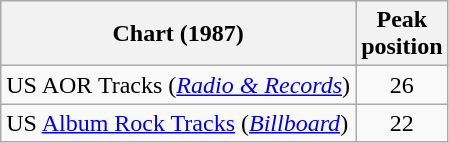<table class="wikitable sortable">
<tr>
<th>Chart (1987)</th>
<th>Peak<br>position</th>
</tr>
<tr>
<td>US AOR Tracks (<em><a href='#'>Radio & Records</a></em>)</td>
<td style="text-align:center;">26</td>
</tr>
<tr>
<td>US <a href='#'>Album Rock Tracks</a> (<em><a href='#'>Billboard</a></em>)</td>
<td style="text-align:center;">22</td>
</tr>
</table>
